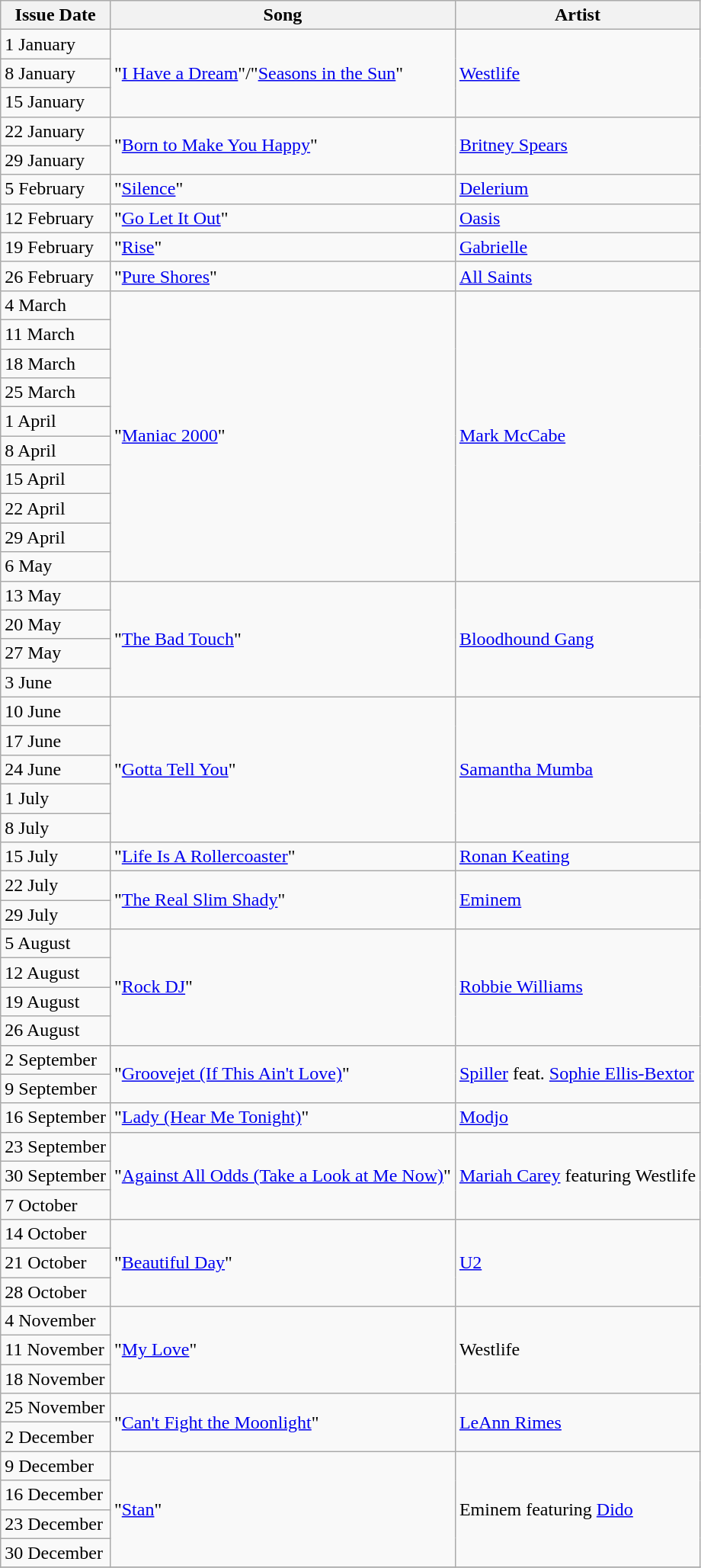<table class="wikitable">
<tr>
<th>Issue Date</th>
<th>Song</th>
<th>Artist</th>
</tr>
<tr>
<td>1 January</td>
<td rowspan=3>"<a href='#'>I Have a Dream</a>"/"<a href='#'>Seasons in the Sun</a>"</td>
<td rowspan=3><a href='#'>Westlife</a></td>
</tr>
<tr>
<td>8 January</td>
</tr>
<tr>
<td>15 January</td>
</tr>
<tr>
<td>22 January</td>
<td rowspan=2>"<a href='#'>Born to Make You Happy</a>"</td>
<td rowspan=2><a href='#'>Britney Spears</a></td>
</tr>
<tr>
<td>29 January</td>
</tr>
<tr>
<td>5 February</td>
<td>"<a href='#'>Silence</a>"</td>
<td><a href='#'>Delerium</a></td>
</tr>
<tr>
<td>12 February</td>
<td>"<a href='#'>Go Let It Out</a>"</td>
<td><a href='#'>Oasis</a></td>
</tr>
<tr>
<td>19 February</td>
<td>"<a href='#'>Rise</a>"</td>
<td><a href='#'>Gabrielle</a></td>
</tr>
<tr>
<td>26 February</td>
<td>"<a href='#'>Pure Shores</a>"</td>
<td><a href='#'>All Saints</a></td>
</tr>
<tr>
<td>4 March</td>
<td rowspan=10>"<a href='#'>Maniac 2000</a>"</td>
<td rowspan=10><a href='#'>Mark McCabe</a></td>
</tr>
<tr>
<td>11 March</td>
</tr>
<tr>
<td>18 March</td>
</tr>
<tr>
<td>25 March</td>
</tr>
<tr>
<td>1 April</td>
</tr>
<tr>
<td>8 April</td>
</tr>
<tr>
<td>15 April</td>
</tr>
<tr>
<td>22 April</td>
</tr>
<tr>
<td>29 April</td>
</tr>
<tr>
<td>6 May</td>
</tr>
<tr>
<td>13 May</td>
<td rowspan=4>"<a href='#'>The Bad Touch</a>"</td>
<td rowspan=4><a href='#'>Bloodhound Gang</a></td>
</tr>
<tr>
<td>20 May</td>
</tr>
<tr>
<td>27 May</td>
</tr>
<tr>
<td>3 June</td>
</tr>
<tr>
<td>10 June</td>
<td rowspan=5>"<a href='#'>Gotta Tell You</a>"</td>
<td rowspan=5><a href='#'>Samantha Mumba</a></td>
</tr>
<tr>
<td>17 June</td>
</tr>
<tr>
<td>24 June</td>
</tr>
<tr>
<td>1 July</td>
</tr>
<tr>
<td>8 July</td>
</tr>
<tr>
<td>15 July</td>
<td>"<a href='#'>Life Is A Rollercoaster</a>"</td>
<td><a href='#'>Ronan Keating</a></td>
</tr>
<tr>
<td>22 July</td>
<td rowspan=2>"<a href='#'>The Real Slim Shady</a>"</td>
<td rowspan=2><a href='#'>Eminem</a></td>
</tr>
<tr>
<td>29 July</td>
</tr>
<tr>
<td>5 August</td>
<td rowspan=4>"<a href='#'>Rock DJ</a>"</td>
<td rowspan=4><a href='#'>Robbie Williams</a></td>
</tr>
<tr>
<td>12 August</td>
</tr>
<tr>
<td>19 August</td>
</tr>
<tr>
<td>26 August</td>
</tr>
<tr>
<td>2 September</td>
<td rowspan=2>"<a href='#'>Groovejet (If This Ain't Love)</a>"</td>
<td rowspan=2><a href='#'>Spiller</a> feat. <a href='#'>Sophie Ellis-Bextor</a></td>
</tr>
<tr>
<td>9 September</td>
</tr>
<tr>
<td>16 September</td>
<td>"<a href='#'>Lady (Hear Me Tonight)</a>"</td>
<td><a href='#'>Modjo</a></td>
</tr>
<tr>
<td>23 September</td>
<td rowspan=3>"<a href='#'>Against All Odds (Take a Look at Me Now)</a>"</td>
<td rowspan=3><a href='#'>Mariah Carey</a> featuring Westlife</td>
</tr>
<tr>
<td>30 September</td>
</tr>
<tr>
<td>7 October</td>
</tr>
<tr>
<td>14 October</td>
<td rowspan=3>"<a href='#'>Beautiful Day</a>"</td>
<td rowspan=3><a href='#'>U2</a></td>
</tr>
<tr>
<td>21 October</td>
</tr>
<tr>
<td>28 October</td>
</tr>
<tr>
<td>4 November</td>
<td rowspan=3>"<a href='#'>My Love</a>"</td>
<td rowspan=3>Westlife</td>
</tr>
<tr>
<td>11 November</td>
</tr>
<tr>
<td>18 November</td>
</tr>
<tr>
<td>25 November</td>
<td rowspan=2>"<a href='#'>Can't Fight the Moonlight</a>"</td>
<td rowspan=2><a href='#'>LeAnn Rimes</a></td>
</tr>
<tr>
<td>2 December</td>
</tr>
<tr>
<td>9 December</td>
<td rowspan=4>"<a href='#'>Stan</a>"</td>
<td rowspan=4>Eminem featuring <a href='#'>Dido</a></td>
</tr>
<tr>
<td>16 December</td>
</tr>
<tr>
<td>23 December</td>
</tr>
<tr>
<td>30 December</td>
</tr>
<tr>
</tr>
</table>
